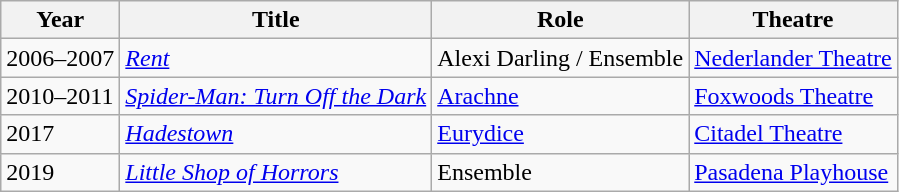<table class="wikitable">
<tr>
<th>Year</th>
<th>Title</th>
<th>Role</th>
<th>Theatre</th>
</tr>
<tr>
<td>2006–2007</td>
<td><a href='#'><em>Rent</em></a></td>
<td>Alexi Darling / Ensemble</td>
<td><a href='#'>Nederlander Theatre</a></td>
</tr>
<tr>
<td>2010–2011</td>
<td><em><a href='#'>Spider-Man: Turn Off the Dark</a></em></td>
<td><a href='#'>Arachne</a></td>
<td><a href='#'>Foxwoods Theatre</a></td>
</tr>
<tr>
<td>2017</td>
<td><em><a href='#'>Hadestown</a></em></td>
<td><a href='#'>Eurydice</a></td>
<td><a href='#'>Citadel Theatre</a></td>
</tr>
<tr>
<td>2019</td>
<td><a href='#'><em>Little Shop of Horrors</em></a></td>
<td>Ensemble</td>
<td><a href='#'>Pasadena Playhouse</a></td>
</tr>
</table>
